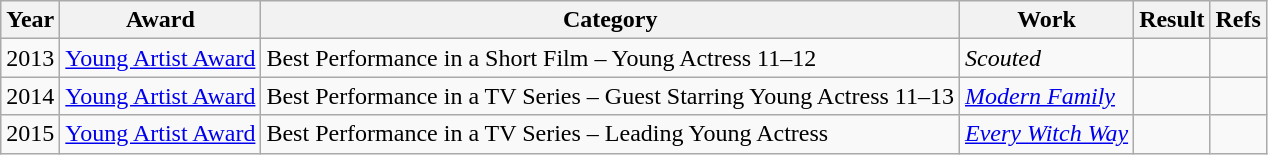<table class="wikitable sortable">
<tr>
<th>Year</th>
<th>Award</th>
<th>Category</th>
<th>Work</th>
<th>Result</th>
<th class="unsortable">Refs</th>
</tr>
<tr>
<td>2013</td>
<td><a href='#'>Young Artist Award</a></td>
<td>Best Performance in a Short Film – Young Actress 11–12</td>
<td><em>Scouted</em></td>
<td></td>
<td style="text-align:center;"></td>
</tr>
<tr>
<td>2014</td>
<td><a href='#'>Young Artist Award</a></td>
<td>Best Performance in a TV Series – Guest Starring Young Actress 11–13</td>
<td><em><a href='#'>Modern Family</a></em></td>
<td></td>
<td style="text-align:center;"></td>
</tr>
<tr>
<td>2015</td>
<td><a href='#'>Young Artist Award</a></td>
<td>Best Performance in a TV Series – Leading Young Actress</td>
<td><em><a href='#'>Every Witch Way</a></em></td>
<td></td>
<td style="text-align:center;"></td>
</tr>
</table>
